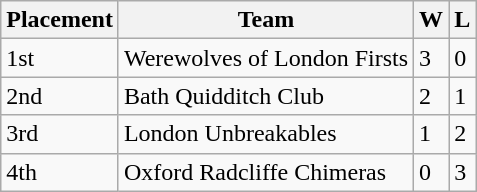<table class="wikitable">
<tr>
<th>Placement</th>
<th>Team</th>
<th>W</th>
<th>L</th>
</tr>
<tr>
<td>1st</td>
<td>Werewolves of London Firsts</td>
<td>3</td>
<td>0</td>
</tr>
<tr>
<td>2nd</td>
<td>Bath Quidditch Club</td>
<td>2</td>
<td>1</td>
</tr>
<tr>
<td>3rd</td>
<td>London Unbreakables</td>
<td>1</td>
<td>2</td>
</tr>
<tr>
<td>4th</td>
<td>Oxford Radcliffe Chimeras</td>
<td>0</td>
<td>3</td>
</tr>
</table>
